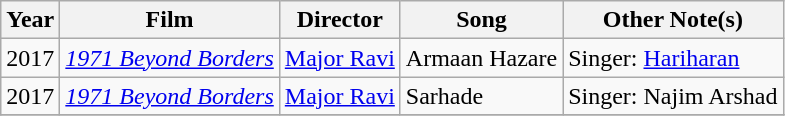<table class="wikitable">
<tr>
<th>Year</th>
<th>Film</th>
<th>Director</th>
<th>Song</th>
<th>Other Note(s)</th>
</tr>
<tr>
<td>2017</td>
<td><em><a href='#'>1971 Beyond Borders</a></em></td>
<td><a href='#'>Major Ravi</a></td>
<td>Armaan Hazare</td>
<td>Singer: <a href='#'>Hariharan</a></td>
</tr>
<tr>
<td>2017</td>
<td><em><a href='#'>1971 Beyond Borders</a></em></td>
<td><a href='#'>Major Ravi</a></td>
<td>Sarhade</td>
<td>Singer: Najim Arshad</td>
</tr>
<tr>
</tr>
</table>
